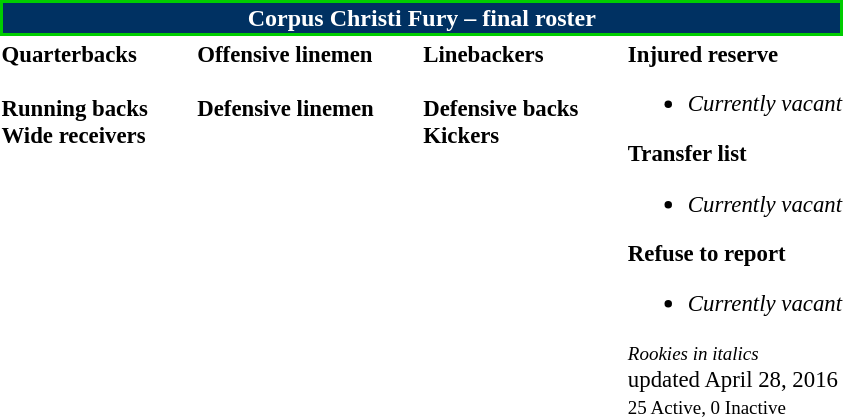<table class="toccolours" style="text-align: left;">
<tr>
<th colspan="7" style="background-color:#003162; border:2px solid #00CD00; color:#FFFFFF; text-align:center;"><strong>Corpus Christi Fury – final roster</strong></th>
</tr>
<tr>
<td style="font-size: 95%;vertical-align:top;"><strong>Quarterbacks</strong><br>
<br><strong>Running backs</strong>

<br><strong>Wide receivers</strong>





</td>
<td style="width: 25px;"></td>
<td style="font-size: 95%;vertical-align:top;"><strong>Offensive linemen</strong><br><br><strong>Defensive linemen</strong>



</td>
<td style="width: 25px;"></td>
<td style="font-size: 95%;vertical-align:top;"><strong>Linebackers</strong><br>



<br><strong>Defensive backs</strong>



<br><strong>Kickers</strong>
</td>
<td style="width: 25px;"></td>
<td style="font-size: 95%;vertical-align:top;"><strong>Injured reserve</strong><br><ul><li><em>Currently vacant</em></li></ul><strong>Transfer list</strong><ul><li><em>Currently vacant</em></li></ul><strong>Refuse to report</strong><ul><li><em>Currently vacant</em></li></ul><small><em>Rookies in italics</em></small><br>
 updated April 28, 2016<br>
<small>25 Active, 0 Inactive</small></td>
</tr>
</table>
